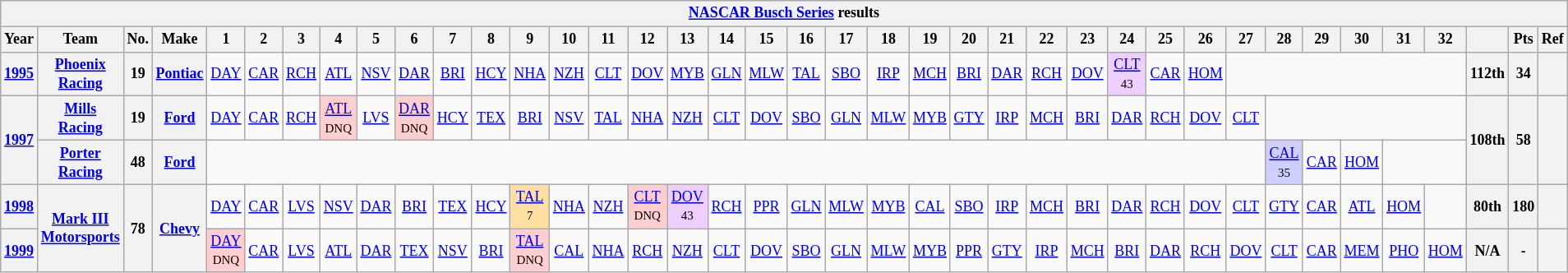<table class="wikitable" style="text-align:center; font-size:75%">
<tr>
<th colspan=42><a href='#'>NASCAR Busch Series</a> results</th>
</tr>
<tr>
<th>Year</th>
<th>Team</th>
<th>No.</th>
<th>Make</th>
<th>1</th>
<th>2</th>
<th>3</th>
<th>4</th>
<th>5</th>
<th>6</th>
<th>7</th>
<th>8</th>
<th>9</th>
<th>10</th>
<th>11</th>
<th>12</th>
<th>13</th>
<th>14</th>
<th>15</th>
<th>16</th>
<th>17</th>
<th>18</th>
<th>19</th>
<th>20</th>
<th>21</th>
<th>22</th>
<th>23</th>
<th>24</th>
<th>25</th>
<th>26</th>
<th>27</th>
<th>28</th>
<th>29</th>
<th>30</th>
<th>31</th>
<th>32</th>
<th></th>
<th>Pts</th>
<th>Ref</th>
</tr>
<tr>
<th><a href='#'>1995</a></th>
<th><a href='#'>Phoenix Racing</a></th>
<th>19</th>
<th><a href='#'>Pontiac</a></th>
<td><a href='#'>DAY</a></td>
<td><a href='#'>CAR</a></td>
<td><a href='#'>RCH</a></td>
<td><a href='#'>ATL</a></td>
<td><a href='#'>NSV</a></td>
<td><a href='#'>DAR</a></td>
<td><a href='#'>BRI</a></td>
<td><a href='#'>HCY</a></td>
<td><a href='#'>NHA</a></td>
<td><a href='#'>NZH</a></td>
<td><a href='#'>CLT</a></td>
<td><a href='#'>DOV</a></td>
<td><a href='#'>MYB</a></td>
<td><a href='#'>GLN</a></td>
<td><a href='#'>MLW</a></td>
<td><a href='#'>TAL</a></td>
<td><a href='#'>SBO</a></td>
<td><a href='#'>IRP</a></td>
<td><a href='#'>MCH</a></td>
<td><a href='#'>BRI</a></td>
<td><a href='#'>DAR</a></td>
<td><a href='#'>RCH</a></td>
<td><a href='#'>DOV</a></td>
<td bgcolor="EFCFFF"><a href='#'>CLT</a><br><small>43</small></td>
<td><a href='#'>CAR</a></td>
<td><a href='#'>HOM</a></td>
<td colspan=6></td>
<th>112th</th>
<th>34</th>
<th></th>
</tr>
<tr>
<th rowspan=2><a href='#'>1997</a></th>
<th><a href='#'>Mills Racing</a></th>
<th>19</th>
<th><a href='#'>Ford</a></th>
<td><a href='#'>DAY</a></td>
<td><a href='#'>CAR</a></td>
<td><a href='#'>RCH</a></td>
<td bgcolor="FFCFCF"><a href='#'>ATL</a><br><small>DNQ</small></td>
<td><a href='#'>LVS</a></td>
<td bgcolor="FFCFCF"><a href='#'>DAR</a><br><small>DNQ</small></td>
<td><a href='#'>HCY</a></td>
<td><a href='#'>TEX</a></td>
<td><a href='#'>BRI</a></td>
<td><a href='#'>NSV</a></td>
<td><a href='#'>TAL</a></td>
<td><a href='#'>NHA</a></td>
<td><a href='#'>NZH</a></td>
<td><a href='#'>CLT</a></td>
<td><a href='#'>DOV</a></td>
<td><a href='#'>SBO</a></td>
<td><a href='#'>GLN</a></td>
<td><a href='#'>MLW</a></td>
<td><a href='#'>MYB</a></td>
<td><a href='#'>GTY</a></td>
<td><a href='#'>IRP</a></td>
<td><a href='#'>MCH</a></td>
<td><a href='#'>BRI</a></td>
<td><a href='#'>DAR</a></td>
<td><a href='#'>RCH</a></td>
<td><a href='#'>DOV</a></td>
<td><a href='#'>CLT</a></td>
<td colspan=5></td>
<th rowspan=2>108th</th>
<th rowspan=2>58</th>
<th rowspan=2></th>
</tr>
<tr>
<th><a href='#'>Porter Racing</a></th>
<th>48</th>
<th><a href='#'>Ford</a></th>
<td colspan=27></td>
<td bgcolor="CFCFFF"><a href='#'>CAL</a><br><small>35</small></td>
<td><a href='#'>CAR</a></td>
<td><a href='#'>HOM</a></td>
<td colspan=2></td>
</tr>
<tr>
<th><a href='#'>1998</a></th>
<th rowspan=2><a href='#'>Mark III Motorsports</a></th>
<th rowspan=2>78</th>
<th rowspan=2><a href='#'>Chevy</a></th>
<td><a href='#'>DAY</a></td>
<td><a href='#'>CAR</a></td>
<td><a href='#'>LVS</a></td>
<td><a href='#'>NSV</a></td>
<td><a href='#'>DAR</a></td>
<td><a href='#'>BRI</a></td>
<td><a href='#'>TEX</a></td>
<td><a href='#'>HCY</a></td>
<td bgcolor="FFDF9F"><a href='#'>TAL</a><br><small>7</small></td>
<td><a href='#'>NHA</a></td>
<td><a href='#'>NZH</a></td>
<td bgcolor="FFCFCF"><a href='#'>CLT</a><br><small>DNQ</small></td>
<td bgcolor="EFCFFF"><a href='#'>DOV</a><br><small>43</small></td>
<td><a href='#'>RCH</a></td>
<td><a href='#'>PPR</a></td>
<td><a href='#'>GLN</a></td>
<td><a href='#'>MLW</a></td>
<td><a href='#'>MYB</a></td>
<td><a href='#'>CAL</a></td>
<td><a href='#'>SBO</a></td>
<td><a href='#'>IRP</a></td>
<td><a href='#'>MCH</a></td>
<td><a href='#'>BRI</a></td>
<td><a href='#'>DAR</a></td>
<td><a href='#'>RCH</a></td>
<td><a href='#'>DOV</a></td>
<td><a href='#'>CLT</a></td>
<td><a href='#'>GTY</a></td>
<td><a href='#'>CAR</a></td>
<td><a href='#'>ATL</a></td>
<td><a href='#'>HOM</a></td>
<td></td>
<th>80th</th>
<th>180</th>
<th></th>
</tr>
<tr>
<th><a href='#'>1999</a></th>
<td bgcolor="FFCFCF"><a href='#'>DAY</a><br><small>DNQ</small></td>
<td><a href='#'>CAR</a></td>
<td><a href='#'>LVS</a></td>
<td><a href='#'>ATL</a></td>
<td><a href='#'>DAR</a></td>
<td><a href='#'>TEX</a></td>
<td><a href='#'>NSV</a></td>
<td><a href='#'>BRI</a></td>
<td bgcolor="FFCFCF"><a href='#'>TAL</a><br><small>DNQ</small></td>
<td><a href='#'>CAL</a></td>
<td><a href='#'>NHA</a></td>
<td><a href='#'>RCH</a></td>
<td><a href='#'>NZH</a></td>
<td><a href='#'>CLT</a></td>
<td><a href='#'>DOV</a></td>
<td><a href='#'>SBO</a></td>
<td><a href='#'>GLN</a></td>
<td><a href='#'>MLW</a></td>
<td><a href='#'>MYB</a></td>
<td><a href='#'>PPR</a></td>
<td><a href='#'>GTY</a></td>
<td><a href='#'>IRP</a></td>
<td><a href='#'>MCH</a></td>
<td><a href='#'>BRI</a></td>
<td><a href='#'>DAR</a></td>
<td><a href='#'>RCH</a></td>
<td><a href='#'>DOV</a></td>
<td><a href='#'>CLT</a></td>
<td><a href='#'>CAR</a></td>
<td><a href='#'>MEM</a></td>
<td><a href='#'>PHO</a></td>
<td><a href='#'>HOM</a></td>
<th>N/A</th>
<th>-</th>
<th></th>
</tr>
</table>
